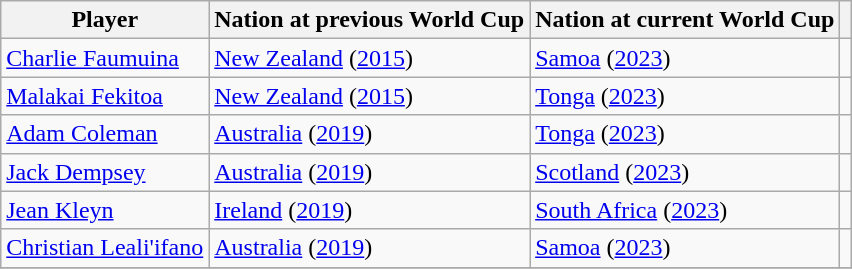<table class="wikitable sortable">
<tr>
<th>Player</th>
<th>Nation at previous World Cup</th>
<th>Nation at current World Cup</th>
<th></th>
</tr>
<tr>
<td align="left"><a href='#'>Charlie Faumuina</a></td>
<td align="left"> <a href='#'>New Zealand</a> (<a href='#'>2015</a>)</td>
<td align="left"> <a href='#'>Samoa</a> (<a href='#'>2023</a>)</td>
<td align="center"></td>
</tr>
<tr>
<td align="left"><a href='#'>Malakai Fekitoa</a></td>
<td align="left"> <a href='#'>New Zealand</a> (<a href='#'>2015</a>)</td>
<td align="left"> <a href='#'>Tonga</a> (<a href='#'>2023</a>)</td>
<td align="center"></td>
</tr>
<tr>
<td align="left"><a href='#'>Adam Coleman</a></td>
<td align="left"> <a href='#'>Australia</a> (<a href='#'>2019</a>)</td>
<td align="left"> <a href='#'>Tonga</a> (<a href='#'>2023</a>)</td>
<td align="center"></td>
</tr>
<tr>
<td align="left"><a href='#'>Jack Dempsey</a></td>
<td align="left"> <a href='#'>Australia</a> (<a href='#'>2019</a>)</td>
<td align="left"> <a href='#'>Scotland</a> (<a href='#'>2023</a>)</td>
<td align="center"></td>
</tr>
<tr>
<td align="left"><a href='#'>Jean Kleyn</a></td>
<td align="left"> <a href='#'>Ireland</a> (<a href='#'>2019</a>)</td>
<td align="left"> <a href='#'>South Africa</a> (<a href='#'>2023</a>)</td>
<td align="center"></td>
</tr>
<tr>
<td align="left"><a href='#'>Christian Leali'ifano</a></td>
<td align="left"> <a href='#'>Australia</a> (<a href='#'>2019</a>)</td>
<td align="left"> <a href='#'>Samoa</a> (<a href='#'>2023</a>)</td>
<td align="center"></td>
</tr>
<tr>
</tr>
</table>
